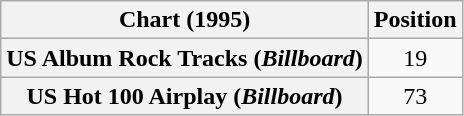<table class="wikitable plainrowheaders" style="text-align:center">
<tr>
<th>Chart (1995)</th>
<th>Position</th>
</tr>
<tr>
<th scope="row">US Album Rock Tracks (<em>Billboard</em>)</th>
<td>19</td>
</tr>
<tr>
<th scope="row">US Hot 100 Airplay (<em>Billboard</em>)</th>
<td>73</td>
</tr>
</table>
